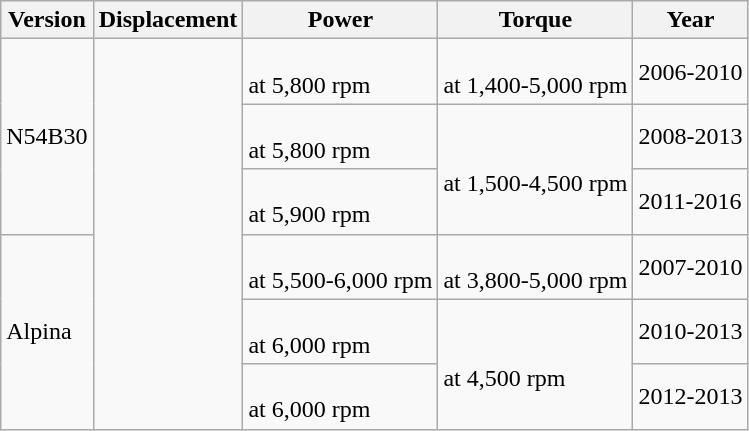<table class=wikitable sortable>
<tr>
<th>Version</th>
<th>Displacement</th>
<th>Power</th>
<th>Torque</th>
<th>Year</th>
</tr>
<tr>
<td rowspan=3>N54B30</td>
<td rowspan=6></td>
<td> <br> at 5,800 rpm</td>
<td> <br> at 1,400-5,000 rpm</td>
<td>2006-2010</td>
</tr>
<tr>
<td> <br> at 5,800 rpm</td>
<td rowspan=2> <br> at 1,500-4,500 rpm</td>
<td>2008-2013</td>
</tr>
<tr>
<td> <br> at 5,900 rpm</td>
<td>2011-2016</td>
</tr>
<tr>
<td rowspan=3>Alpina</td>
<td> <br> at 5,500-6,000 rpm</td>
<td> <br> at 3,800-5,000 rpm</td>
<td>2007-2010</td>
</tr>
<tr>
<td> <br> at 6,000 rpm</td>
<td rowspan=2> <br> at 4,500 rpm</td>
<td>2010-2013</td>
</tr>
<tr>
<td> <br> at 6,000 rpm</td>
<td>2012-2013</td>
</tr>
</table>
